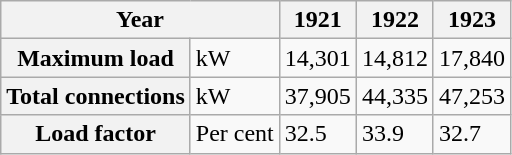<table class="wikitable">
<tr>
<th colspan="2">Year</th>
<th>1921</th>
<th>1922</th>
<th>1923</th>
</tr>
<tr>
<th>Maximum load</th>
<td>kW</td>
<td>14,301</td>
<td>14,812</td>
<td>17,840</td>
</tr>
<tr>
<th>Total connections</th>
<td>kW</td>
<td>37,905</td>
<td>44,335</td>
<td>47,253</td>
</tr>
<tr>
<th>Load factor</th>
<td>Per cent</td>
<td>32.5</td>
<td>33.9</td>
<td>32.7</td>
</tr>
</table>
